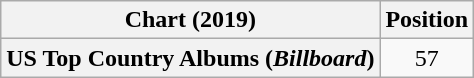<table class="wikitable plainrowheaders" style="text-align:center">
<tr>
<th scope="col">Chart (2019)</th>
<th scope="col">Position</th>
</tr>
<tr>
<th scope="row">US Top Country Albums (<em>Billboard</em>)</th>
<td>57</td>
</tr>
</table>
